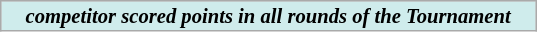<table class="wikitable plainrowheaders" style="background:#fff; font-size:86%; line-height:13px; border:gray solid 1px; border-collapse:collapse;">
<tr style="background:#ccc; text-align:center;">
<th scope="col" style="background:#CFECEC;" width=350px;"><em>competitor scored points in all rounds of the Tournament</em></th>
</tr>
</table>
